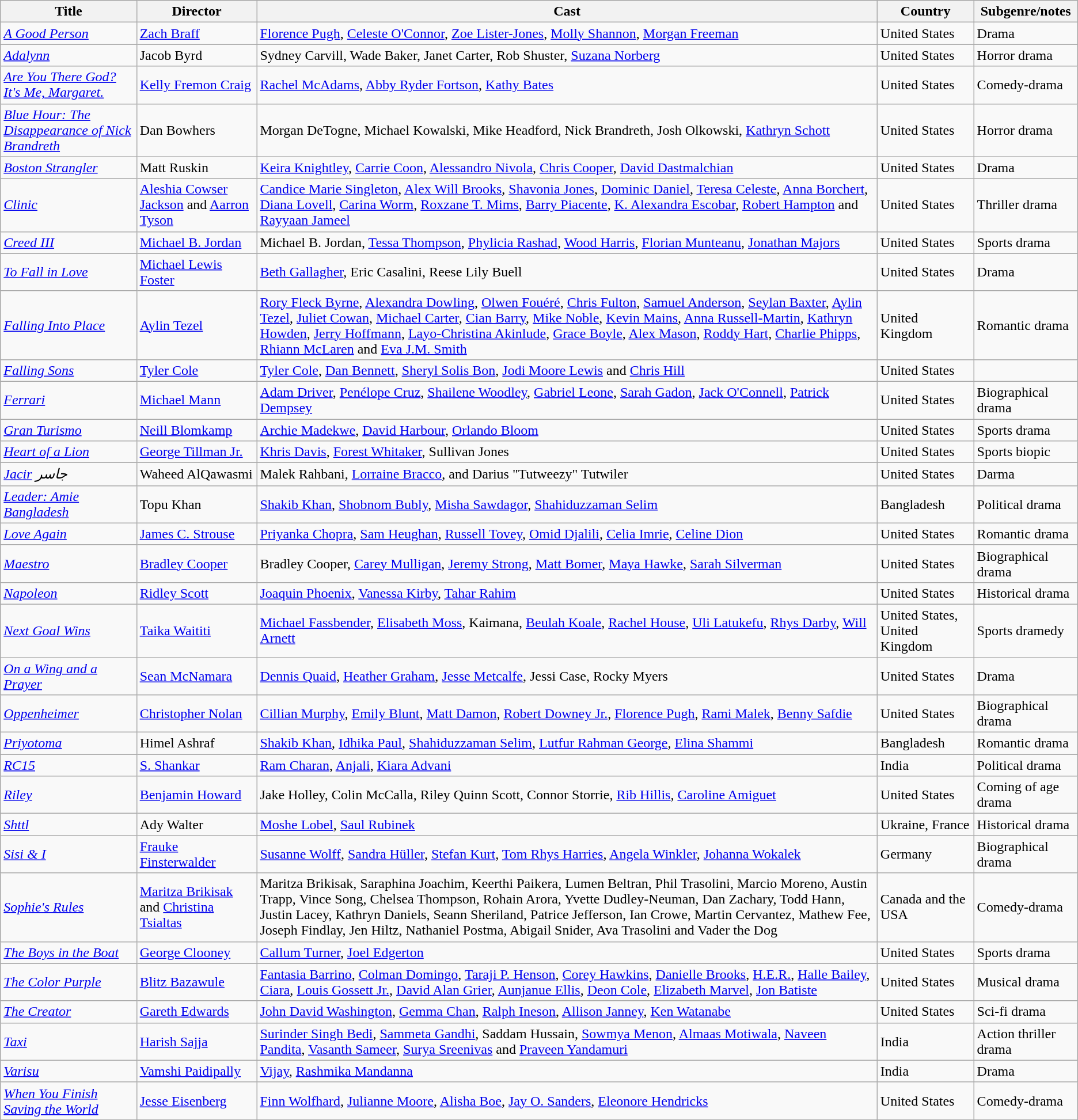<table class="wikitable sortable">
<tr>
<th>Title</th>
<th>Director</th>
<th>Cast</th>
<th>Country</th>
<th>Subgenre/notes</th>
</tr>
<tr>
<td><em><a href='#'>A Good Person</a></em></td>
<td><a href='#'>Zach Braff</a></td>
<td><a href='#'>Florence Pugh</a>, <a href='#'>Celeste O'Connor</a>, <a href='#'>Zoe Lister-Jones</a>, <a href='#'>Molly Shannon</a>, <a href='#'>Morgan Freeman</a></td>
<td>United States</td>
<td>Drama</td>
</tr>
<tr>
<td><em><a href='#'>Adalynn</a></em></td>
<td>Jacob Byrd</td>
<td>Sydney Carvill, Wade Baker, Janet Carter, Rob Shuster, <a href='#'>Suzana Norberg</a></td>
<td>United States</td>
<td>Horror drama</td>
</tr>
<tr>
<td><em><a href='#'>Are You There God? It's Me, Margaret.</a></em></td>
<td><a href='#'>Kelly Fremon Craig</a></td>
<td><a href='#'>Rachel McAdams</a>, <a href='#'>Abby Ryder Fortson</a>, <a href='#'>Kathy Bates</a></td>
<td>United States</td>
<td>Comedy-drama</td>
</tr>
<tr>
<td><em><a href='#'>Blue Hour: The Disappearance of Nick Brandreth</a></em></td>
<td>Dan Bowhers</td>
<td>Morgan DeTogne, Michael Kowalski, Mike Headford, Nick Brandreth, Josh Olkowski, <a href='#'>Kathryn Schott</a></td>
<td>United States</td>
<td>Horror drama</td>
</tr>
<tr>
<td><em><a href='#'>Boston Strangler</a></em></td>
<td>Matt Ruskin</td>
<td><a href='#'>Keira Knightley</a>, <a href='#'>Carrie Coon</a>, <a href='#'>Alessandro Nivola</a>, <a href='#'>Chris Cooper</a>, <a href='#'>David Dastmalchian</a></td>
<td>United States</td>
<td>Drama</td>
</tr>
<tr>
<td><em><a href='#'>Clinic</a></em></td>
<td><a href='#'>Aleshia Cowser Jackson</a> and <a href='#'>Aarron Tyson</a></td>
<td><a href='#'>Candice Marie Singleton</a>, <a href='#'>Alex Will Brooks</a>, <a href='#'>Shavonia Jones</a>, <a href='#'>Dominic Daniel</a>, <a href='#'>Teresa Celeste</a>, <a href='#'>Anna Borchert</a>, <a href='#'>Diana Lovell</a>, <a href='#'>Carina Worm</a>, <a href='#'>Roxzane T. Mims</a>, <a href='#'>Barry Piacente</a>, <a href='#'>K. Alexandra Escobar</a>, <a href='#'>Robert Hampton</a> and <a href='#'>Rayyaan Jameel</a></td>
<td>United States</td>
<td>Thriller drama</td>
</tr>
<tr>
<td><em><a href='#'>Creed III</a></em></td>
<td><a href='#'>Michael B. Jordan</a></td>
<td>Michael B. Jordan, <a href='#'>Tessa Thompson</a>, <a href='#'>Phylicia Rashad</a>, <a href='#'>Wood Harris</a>, <a href='#'>Florian Munteanu</a>, <a href='#'>Jonathan Majors</a></td>
<td>United States</td>
<td>Sports drama</td>
</tr>
<tr>
<td><a href='#'><em>To Fall in Love</em></a></td>
<td><a href='#'>Michael Lewis Foster</a></td>
<td><a href='#'>Beth Gallagher</a>, Eric Casalini, Reese Lily Buell</td>
<td>United States</td>
<td>Drama</td>
</tr>
<tr>
<td><em><a href='#'>Falling Into Place</a></em></td>
<td><a href='#'>Aylin Tezel</a></td>
<td><a href='#'>Rory Fleck Byrne</a>, <a href='#'>Alexandra Dowling</a>, <a href='#'>Olwen Fouéré</a>, <a href='#'>Chris Fulton</a>, <a href='#'>Samuel Anderson</a>, <a href='#'>Seylan Baxter</a>, <a href='#'>Aylin Tezel</a>, <a href='#'>Juliet Cowan</a>, <a href='#'>Michael Carter</a>, <a href='#'>Cian Barry</a>, <a href='#'>Mike Noble</a>, <a href='#'>Kevin Mains</a>, <a href='#'>Anna Russell-Martin</a>, <a href='#'>Kathryn Howden</a>, <a href='#'>Jerry Hoffmann</a>, <a href='#'>Layo-Christina Akinlude</a>, <a href='#'>Grace Boyle</a>, <a href='#'>Alex Mason</a>, <a href='#'>Roddy Hart</a>, <a href='#'>Charlie Phipps</a>, <a href='#'>Rhiann McLaren</a> and <a href='#'>Eva J.M. Smith</a></td>
<td>United Kingdom</td>
<td>Romantic drama</td>
</tr>
<tr>
<td><em><a href='#'>Falling Sons</a></em></td>
<td><a href='#'>Tyler Cole</a></td>
<td><a href='#'>Tyler Cole</a>, <a href='#'>Dan Bennett</a>, <a href='#'>Sheryl Solis Bon</a>, <a href='#'>Jodi Moore Lewis</a> and <a href='#'>Chris Hill</a></td>
<td>United States</td>
<td></td>
</tr>
<tr>
<td><em><a href='#'>Ferrari</a></em></td>
<td><a href='#'>Michael Mann</a></td>
<td><a href='#'>Adam Driver</a>, <a href='#'>Penélope Cruz</a>, <a href='#'>Shailene Woodley</a>, <a href='#'>Gabriel Leone</a>, <a href='#'>Sarah Gadon</a>, <a href='#'>Jack O'Connell</a>, <a href='#'>Patrick Dempsey</a></td>
<td>United States</td>
<td>Biographical drama</td>
</tr>
<tr>
<td><em><a href='#'>Gran Turismo</a></em></td>
<td><a href='#'>Neill Blomkamp</a></td>
<td><a href='#'>Archie Madekwe</a>, <a href='#'>David Harbour</a>, <a href='#'>Orlando Bloom</a></td>
<td>United States</td>
<td>Sports drama</td>
</tr>
<tr>
<td><em><a href='#'>Heart of a Lion</a></em></td>
<td><a href='#'>George Tillman Jr.</a></td>
<td><a href='#'>Khris Davis</a>, <a href='#'>Forest Whitaker</a>, Sullivan Jones</td>
<td>United States</td>
<td>Sports biopic</td>
</tr>
<tr>
<td><em><a href='#'>Jacir</a> جاسر</em></td>
<td>Waheed AlQawasmi</td>
<td>Malek Rahbani, <a href='#'>Lorraine Bracco</a>, and Darius "Tutweezy" Tutwiler</td>
<td>United States</td>
<td>Darma</td>
</tr>
<tr>
<td><em><a href='#'>Leader: Amie Bangladesh</a></em></td>
<td>Topu Khan</td>
<td><a href='#'>Shakib Khan</a>, <a href='#'>Shobnom Bubly</a>, <a href='#'>Misha Sawdagor</a>, <a href='#'>Shahiduzzaman Selim</a></td>
<td>Bangladesh</td>
<td>Political drama</td>
</tr>
<tr>
<td><em><a href='#'>Love Again</a></em></td>
<td><a href='#'>James C. Strouse</a></td>
<td><a href='#'>Priyanka Chopra</a>, <a href='#'>Sam Heughan</a>, <a href='#'>Russell Tovey</a>, <a href='#'>Omid Djalili</a>, <a href='#'>Celia Imrie</a>, <a href='#'>Celine Dion</a></td>
<td>United States</td>
<td>Romantic drama</td>
</tr>
<tr>
<td><em><a href='#'>Maestro</a></em></td>
<td><a href='#'>Bradley Cooper</a></td>
<td>Bradley Cooper, <a href='#'>Carey Mulligan</a>, <a href='#'>Jeremy Strong</a>, <a href='#'>Matt Bomer</a>, <a href='#'>Maya Hawke</a>, <a href='#'>Sarah Silverman</a></td>
<td>United States</td>
<td>Biographical drama</td>
</tr>
<tr>
<td><em><a href='#'>Napoleon</a></em></td>
<td><a href='#'>Ridley Scott</a></td>
<td><a href='#'>Joaquin Phoenix</a>, <a href='#'>Vanessa Kirby</a>, <a href='#'>Tahar Rahim</a></td>
<td>United States</td>
<td>Historical drama</td>
</tr>
<tr>
<td><em><a href='#'>Next Goal Wins</a></em></td>
<td><a href='#'>Taika Waititi</a></td>
<td><a href='#'>Michael Fassbender</a>, <a href='#'>Elisabeth Moss</a>, Kaimana, <a href='#'>Beulah Koale</a>, <a href='#'>Rachel House</a>, <a href='#'>Uli Latukefu</a>, <a href='#'>Rhys Darby</a>, <a href='#'>Will Arnett</a></td>
<td>United States, United Kingdom</td>
<td>Sports dramedy</td>
</tr>
<tr>
<td><em><a href='#'>On a Wing and a Prayer</a></em></td>
<td><a href='#'>Sean McNamara</a></td>
<td><a href='#'>Dennis Quaid</a>, <a href='#'>Heather Graham</a>, <a href='#'>Jesse Metcalfe</a>, Jessi Case, Rocky Myers</td>
<td>United States</td>
<td>Drama</td>
</tr>
<tr>
<td><em><a href='#'>Oppenheimer</a></em></td>
<td><a href='#'>Christopher Nolan</a></td>
<td><a href='#'>Cillian Murphy</a>, <a href='#'>Emily Blunt</a>, <a href='#'>Matt Damon</a>, <a href='#'>Robert Downey Jr.</a>, <a href='#'>Florence Pugh</a>, <a href='#'>Rami Malek</a>, <a href='#'>Benny Safdie</a></td>
<td>United States</td>
<td>Biographical drama</td>
</tr>
<tr>
<td><em><a href='#'>Priyotoma</a></em></td>
<td>Himel Ashraf</td>
<td><a href='#'>Shakib Khan</a>, <a href='#'>Idhika Paul</a>, <a href='#'>Shahiduzzaman Selim</a>, <a href='#'>Lutfur Rahman George</a>, <a href='#'>Elina Shammi</a></td>
<td>Bangladesh</td>
<td>Romantic drama</td>
</tr>
<tr>
<td><em><a href='#'>RC15</a></em></td>
<td><a href='#'>S. Shankar</a></td>
<td><a href='#'>Ram Charan</a>, <a href='#'>Anjali</a>, <a href='#'>Kiara Advani</a></td>
<td>India</td>
<td>Political drama</td>
</tr>
<tr>
<td><a href='#'><em>Riley</em></a></td>
<td><a href='#'>Benjamin Howard</a></td>
<td>Jake Holley, Colin McCalla, Riley Quinn Scott, Connor Storrie, <a href='#'>Rib Hillis</a>, <a href='#'>Caroline Amiguet</a></td>
<td>United States</td>
<td>Coming of age drama</td>
</tr>
<tr>
<td><em><a href='#'>Shttl</a></em></td>
<td>Ady Walter</td>
<td><a href='#'>Moshe Lobel</a>, <a href='#'>Saul Rubinek</a></td>
<td>Ukraine, France</td>
<td>Historical drama</td>
</tr>
<tr>
<td><em><a href='#'>Sisi & I</a></em></td>
<td><a href='#'>Frauke Finsterwalder</a></td>
<td><a href='#'>Susanne Wolff</a>, <a href='#'>Sandra Hüller</a>, <a href='#'>Stefan Kurt</a>, <a href='#'>Tom Rhys Harries</a>, <a href='#'>Angela Winkler</a>, <a href='#'>Johanna Wokalek</a></td>
<td>Germany</td>
<td>Biographical drama</td>
</tr>
<tr>
<td><em><a href='#'>Sophie's Rules</a></em></td>
<td><a href='#'>Maritza Brikisak</a> and <a href='#'>Christina Tsialtas</a></td>
<td>Maritza Brikisak, Saraphina Joachim, Keerthi Paikera, Lumen Beltran, Phil Trasolini, Marcio Moreno, Austin Trapp, Vince Song, Chelsea Thompson, Rohain Arora, Yvette Dudley-Neuman, Dan Zachary, Todd Hann, Justin Lacey, Kathryn Daniels, Seann Sheriland, Patrice Jefferson, Ian Crowe, Martin Cervantez, Mathew Fee, Joseph Findlay, Jen Hiltz, Nathaniel Postma, Abigail Snider, Ava Trasolini and Vader the Dog</td>
<td>Canada and the USA</td>
<td>Comedy-drama</td>
</tr>
<tr>
<td><em><a href='#'>The Boys in the Boat</a></em></td>
<td><a href='#'>George Clooney</a></td>
<td><a href='#'>Callum Turner</a>, <a href='#'>Joel Edgerton</a></td>
<td>United States</td>
<td>Sports drama</td>
</tr>
<tr>
<td><em><a href='#'>The Color Purple</a></em></td>
<td><a href='#'>Blitz Bazawule</a></td>
<td><a href='#'>Fantasia Barrino</a>, <a href='#'>Colman Domingo</a>, <a href='#'>Taraji P. Henson</a>, <a href='#'>Corey Hawkins</a>, <a href='#'>Danielle Brooks</a>, <a href='#'>H.E.R.</a>, <a href='#'>Halle Bailey</a>, <a href='#'>Ciara</a>, <a href='#'>Louis Gossett Jr.</a>, <a href='#'>David Alan Grier</a>, <a href='#'>Aunjanue Ellis</a>, <a href='#'>Deon Cole</a>, <a href='#'>Elizabeth Marvel</a>, <a href='#'>Jon Batiste</a></td>
<td>United States</td>
<td>Musical drama</td>
</tr>
<tr>
<td><em><a href='#'>The Creator</a></em></td>
<td><a href='#'>Gareth Edwards</a></td>
<td><a href='#'>John David Washington</a>, <a href='#'>Gemma Chan</a>, <a href='#'>Ralph Ineson</a>, <a href='#'>Allison Janney</a>, <a href='#'>Ken Watanabe</a></td>
<td>United States</td>
<td>Sci-fi drama</td>
</tr>
<tr>
<td><em><a href='#'>Taxi</a></em></td>
<td><a href='#'>Harish Sajja</a></td>
<td><a href='#'>Surinder Singh Bedi</a>, <a href='#'>Sammeta Gandhi</a>, Saddam Hussain, <a href='#'>Sowmya Menon</a>, <a href='#'>Almaas Motiwala</a>, <a href='#'>Naveen Pandita</a>, <a href='#'>Vasanth Sameer</a>, <a href='#'>Surya Sreenivas</a> and <a href='#'>Praveen Yandamuri</a></td>
<td>India</td>
<td>Action thriller drama</td>
</tr>
<tr>
<td><em><a href='#'>Varisu</a></em></td>
<td><a href='#'>Vamshi Paidipally</a></td>
<td><a href='#'>Vijay</a>, <a href='#'>Rashmika Mandanna</a></td>
<td>India</td>
<td>Drama</td>
</tr>
<tr>
<td><em><a href='#'>When You Finish Saving the World</a></em></td>
<td><a href='#'>Jesse Eisenberg</a></td>
<td><a href='#'>Finn Wolfhard</a>, <a href='#'>Julianne Moore</a>, <a href='#'>Alisha Boe</a>, <a href='#'>Jay O. Sanders</a>, <a href='#'>Eleonore Hendricks</a></td>
<td>United States</td>
<td>Comedy-drama</td>
</tr>
<tr>
</tr>
</table>
